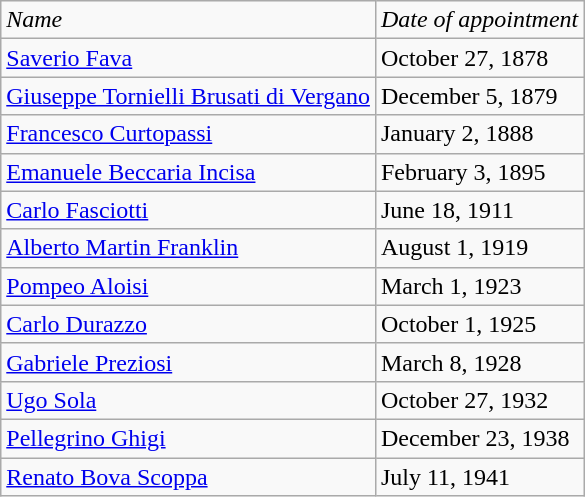<table class=wikitable>
<tr>
<td><em>Name</em></td>
<td><em>Date of appointment</em></td>
</tr>
<tr>
<td><a href='#'>Saverio Fava</a></td>
<td>October 27, 1878</td>
</tr>
<tr>
<td><a href='#'>Giuseppe Tornielli Brusati di Vergano</a></td>
<td>December 5, 1879</td>
</tr>
<tr>
<td><a href='#'>Francesco Curtopassi</a></td>
<td>January 2, 1888</td>
</tr>
<tr>
<td><a href='#'>Emanuele Beccaria Incisa</a></td>
<td>February 3, 1895</td>
</tr>
<tr>
<td><a href='#'>Carlo Fasciotti</a></td>
<td>June 18, 1911</td>
</tr>
<tr>
<td><a href='#'>Alberto Martin Franklin</a></td>
<td>August 1, 1919</td>
</tr>
<tr>
<td><a href='#'>Pompeo Aloisi</a></td>
<td>March 1, 1923</td>
</tr>
<tr>
<td><a href='#'>Carlo Durazzo</a></td>
<td>October 1, 1925</td>
</tr>
<tr>
<td><a href='#'>Gabriele Preziosi</a></td>
<td>March 8, 1928</td>
</tr>
<tr>
<td><a href='#'>Ugo Sola</a></td>
<td>October 27, 1932</td>
</tr>
<tr>
<td><a href='#'>Pellegrino Ghigi</a></td>
<td>December 23, 1938</td>
</tr>
<tr>
<td><a href='#'>Renato Bova Scoppa</a></td>
<td>July 11, 1941</td>
</tr>
</table>
